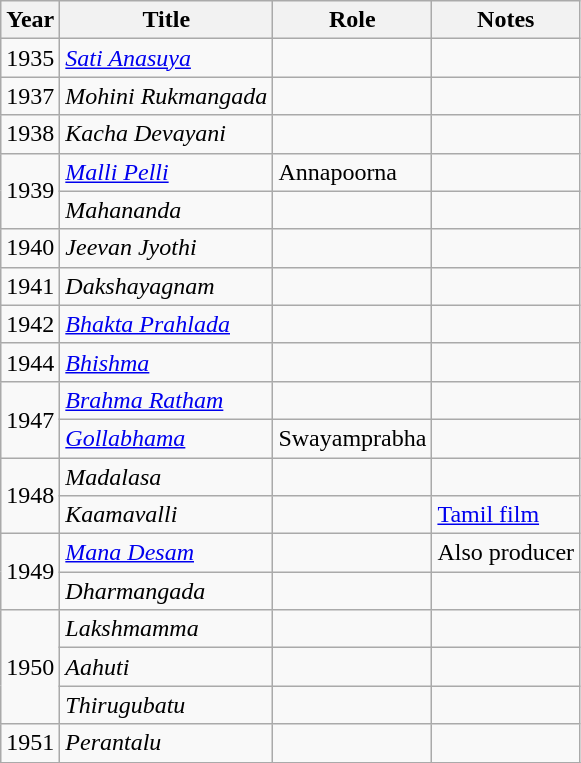<table class="wikitable sortable">
<tr>
<th>Year</th>
<th>Title</th>
<th>Role</th>
<th>Notes</th>
</tr>
<tr>
<td>1935</td>
<td><em><a href='#'>Sati Anasuya</a></em></td>
<td></td>
<td></td>
</tr>
<tr>
<td>1937</td>
<td><em>Mohini Rukmangada</em></td>
<td></td>
<td></td>
</tr>
<tr>
<td>1938</td>
<td><em>Kacha Devayani</em></td>
<td></td>
<td></td>
</tr>
<tr>
<td rowspan="2">1939</td>
<td><em><a href='#'>Malli Pelli</a></em></td>
<td>Annapoorna</td>
<td></td>
</tr>
<tr>
<td><em>Mahananda</em></td>
<td></td>
<td></td>
</tr>
<tr>
<td>1940</td>
<td><em>Jeevan Jyothi</em></td>
<td></td>
<td></td>
</tr>
<tr>
<td>1941</td>
<td><em>Dakshayagnam</em></td>
<td></td>
<td></td>
</tr>
<tr>
<td>1942</td>
<td><em><a href='#'>Bhakta Prahlada</a></em></td>
<td></td>
<td></td>
</tr>
<tr>
<td>1944</td>
<td><em><a href='#'>Bhishma</a></em></td>
<td></td>
<td></td>
</tr>
<tr>
<td rowspan="2">1947</td>
<td><em><a href='#'>Brahma Ratham</a></em></td>
<td></td>
<td></td>
</tr>
<tr>
<td><em><a href='#'>Gollabhama</a></em></td>
<td>Swayamprabha</td>
<td></td>
</tr>
<tr>
<td rowspan="2">1948</td>
<td><em>Madalasa</em></td>
<td></td>
<td></td>
</tr>
<tr>
<td><em>Kaamavalli</em></td>
<td></td>
<td><a href='#'>Tamil film</a></td>
</tr>
<tr>
<td rowspan="2">1949</td>
<td><em><a href='#'>Mana Desam</a></em></td>
<td></td>
<td>Also producer</td>
</tr>
<tr>
<td><em>Dharmangada</em></td>
<td></td>
<td></td>
</tr>
<tr>
<td rowspan="3">1950</td>
<td><em>Lakshmamma</em></td>
<td></td>
<td></td>
</tr>
<tr>
<td><em>Aahuti</em></td>
<td></td>
<td></td>
</tr>
<tr>
<td><em>Thirugubatu</em></td>
<td></td>
<td></td>
</tr>
<tr>
<td>1951</td>
<td><em>Perantalu</em></td>
<td></td>
<td></td>
</tr>
<tr>
</tr>
</table>
